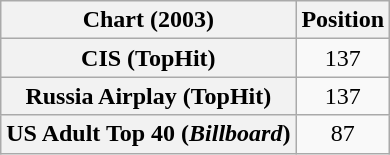<table class="wikitable sortable plainrowheaders" style="text-align:center">
<tr>
<th scope="col">Chart (2003)</th>
<th scope="col">Position</th>
</tr>
<tr>
<th scope="row">CIS (TopHit)</th>
<td>137</td>
</tr>
<tr>
<th scope="row">Russia Airplay (TopHit)</th>
<td>137</td>
</tr>
<tr>
<th scope="row">US Adult Top 40 (<em>Billboard</em>)</th>
<td>87</td>
</tr>
</table>
